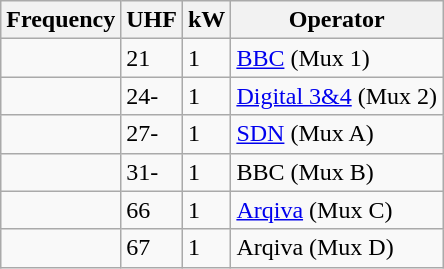<table class="wikitable sortable">
<tr>
<th>Frequency</th>
<th>UHF</th>
<th>kW</th>
<th>Operator</th>
</tr>
<tr>
<td></td>
<td>21</td>
<td>1</td>
<td><a href='#'>BBC</a> (Mux 1)</td>
</tr>
<tr>
<td></td>
<td>24-</td>
<td>1</td>
<td><a href='#'>Digital 3&4</a> (Mux 2)</td>
</tr>
<tr>
<td></td>
<td>27-</td>
<td>1</td>
<td><a href='#'>SDN</a> (Mux A)</td>
</tr>
<tr>
<td></td>
<td>31-</td>
<td>1</td>
<td>BBC (Mux B)</td>
</tr>
<tr>
<td></td>
<td>66</td>
<td>1</td>
<td><a href='#'>Arqiva</a> (Mux C)</td>
</tr>
<tr>
<td></td>
<td>67</td>
<td>1</td>
<td>Arqiva (Mux D)</td>
</tr>
</table>
